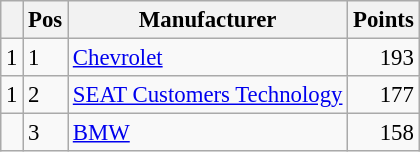<table class="wikitable" style="font-size: 95%;">
<tr>
<th></th>
<th>Pos</th>
<th>Manufacturer</th>
<th>Points</th>
</tr>
<tr>
<td align="left"> 1</td>
<td>1</td>
<td> <a href='#'>Chevrolet</a></td>
<td align="right">193</td>
</tr>
<tr>
<td align="left"> 1</td>
<td>2</td>
<td> <a href='#'>SEAT Customers Technology</a></td>
<td align="right">177</td>
</tr>
<tr>
<td align="left"></td>
<td>3</td>
<td> <a href='#'>BMW</a></td>
<td align="right">158</td>
</tr>
</table>
